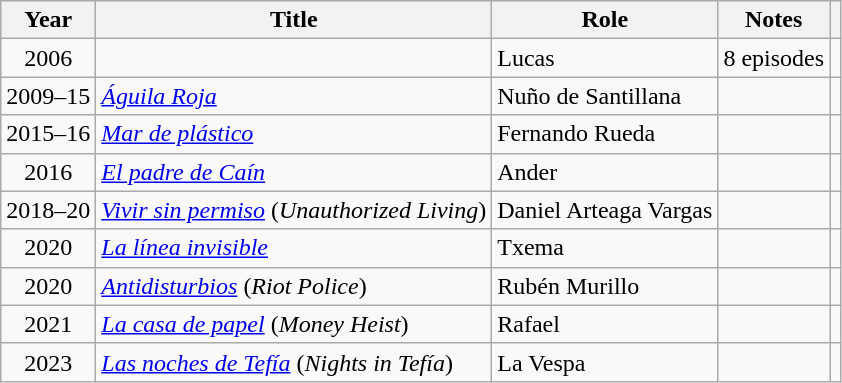<table class="wikitable sortable">
<tr>
<th>Year</th>
<th>Title</th>
<th>Role</th>
<th class="unsortable">Notes</th>
<th></th>
</tr>
<tr>
<td align = "center">2006</td>
<td><em></em></td>
<td>Lucas</td>
<td>8 episodes</td>
<td align = "center"></td>
</tr>
<tr>
<td align = "center">2009–15</td>
<td><em><a href='#'>Águila Roja</a></em></td>
<td>Nuño de Santillana</td>
<td></td>
<td align = "center"></td>
</tr>
<tr>
<td align = "center">2015–16</td>
<td><em><a href='#'>Mar de plástico</a></em></td>
<td>Fernando Rueda</td>
<td></td>
<td align = "center"></td>
</tr>
<tr>
<td align = "center">2016</td>
<td><em><a href='#'>El padre de Caín</a></em></td>
<td>Ander</td>
<td></td>
<td align = "center"></td>
</tr>
<tr>
<td align = "center">2018–20</td>
<td><a href='#'><em>Vivir sin permiso</em></a> (<em>Unauthorized Living</em>)</td>
<td>Daniel Arteaga Vargas</td>
<td></td>
<td align = "center"></td>
</tr>
<tr>
<td align = "center">2020</td>
<td><em><a href='#'>La línea invisible</a></em></td>
<td>Txema</td>
<td></td>
<td align = "center"></td>
</tr>
<tr>
<td align = "center">2020</td>
<td><a href='#'><em>Antidisturbios</em></a> (<em>Riot Police</em>)</td>
<td>Rubén Murillo</td>
<td></td>
<td align = "center"></td>
</tr>
<tr>
<td align = "center">2021</td>
<td><em><a href='#'>La casa de papel</a></em> (<em>Money Heist</em>)</td>
<td>Rafael</td>
<td></td>
<td align = "center"></td>
</tr>
<tr>
<td align = "center">2023</td>
<td><em><a href='#'>Las noches de Tefía</a></em> (<em>Nights in Tefía</em>)</td>
<td>La Vespa</td>
<td></td>
<td align = "center"></td>
</tr>
</table>
